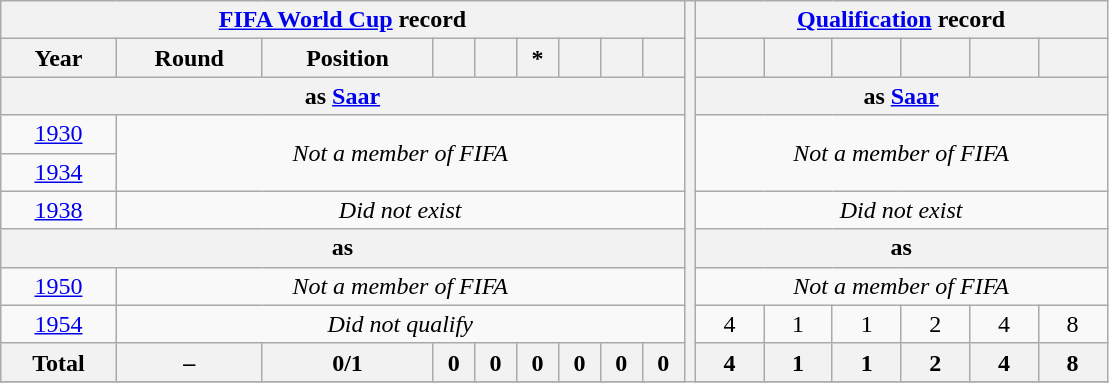<table class="wikitable" style="text-align: center;">
<tr>
<th colspan=9><a href='#'>FIFA World Cup</a> record</th>
<th style="width:1%" rowspan=26></th>
<th colspan=8><a href='#'>Qualification</a> record</th>
</tr>
<tr>
<th>Year</th>
<th>Round</th>
<th>Position</th>
<th></th>
<th></th>
<th>*</th>
<th></th>
<th></th>
<th></th>
<th></th>
<th></th>
<th></th>
<th></th>
<th></th>
<th></th>
</tr>
<tr>
<th colspan=9>as  <a href='#'>Saar</a></th>
<th colspan=6>as  <a href='#'>Saar</a></th>
</tr>
<tr>
<td> <a href='#'>1930</a></td>
<td rowspan=2 colspan=8><em>Not a member of FIFA</em></td>
<td rowspan=2 colspan=6><em>Not a member of FIFA</em></td>
</tr>
<tr>
<td> <a href='#'>1934</a></td>
</tr>
<tr>
<td> <a href='#'>1938</a></td>
<td colspan=8><em>Did not exist</em></td>
<td colspan=6><em>Did not exist</em></td>
</tr>
<tr>
<th colspan=9>as </th>
<th colspan=6>as </th>
</tr>
<tr>
<td> <a href='#'>1950</a></td>
<td colspan=8><em>Not a member of FIFA</em></td>
<td colspan=6><em>Not a member of FIFA</em></td>
</tr>
<tr>
<td> <a href='#'>1954</a></td>
<td colspan=8><em>Did not qualify</em></td>
<td>4</td>
<td>1</td>
<td>1</td>
<td>2</td>
<td>4</td>
<td>8</td>
</tr>
<tr>
<th>Total</th>
<th>–</th>
<th>0/1</th>
<th>0</th>
<th>0</th>
<th>0</th>
<th>0</th>
<th>0</th>
<th>0</th>
<th>4</th>
<th>1</th>
<th>1</th>
<th>2</th>
<th>4</th>
<th>8</th>
</tr>
<tr>
</tr>
</table>
